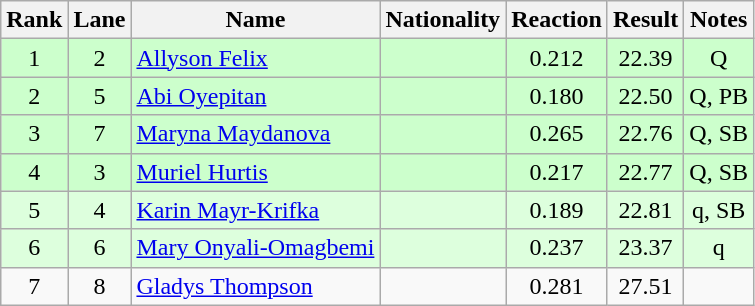<table class="wikitable sortable" style="text-align:center">
<tr>
<th>Rank</th>
<th>Lane</th>
<th>Name</th>
<th>Nationality</th>
<th>Reaction</th>
<th>Result</th>
<th>Notes</th>
</tr>
<tr bgcolor=ccffcc>
<td>1</td>
<td>2</td>
<td align=left><a href='#'>Allyson Felix</a></td>
<td align=left></td>
<td>0.212</td>
<td>22.39</td>
<td>Q</td>
</tr>
<tr bgcolor=ccffcc>
<td>2</td>
<td>5</td>
<td align=left><a href='#'>Abi Oyepitan</a></td>
<td align=left></td>
<td>0.180</td>
<td>22.50</td>
<td>Q, PB</td>
</tr>
<tr bgcolor=ccffcc>
<td>3</td>
<td>7</td>
<td align=left><a href='#'>Maryna Maydanova</a></td>
<td align=left></td>
<td>0.265</td>
<td>22.76</td>
<td>Q, SB</td>
</tr>
<tr bgcolor=ccffcc>
<td>4</td>
<td>3</td>
<td align=left><a href='#'>Muriel Hurtis</a></td>
<td align=left></td>
<td>0.217</td>
<td>22.77</td>
<td>Q, SB</td>
</tr>
<tr bgcolor=ddffdd>
<td>5</td>
<td>4</td>
<td align=left><a href='#'>Karin Mayr-Krifka</a></td>
<td align=left></td>
<td>0.189</td>
<td>22.81</td>
<td>q, SB</td>
</tr>
<tr bgcolor=ddffdd>
<td>6</td>
<td>6</td>
<td align=left><a href='#'>Mary Onyali-Omagbemi</a></td>
<td align=left></td>
<td>0.237</td>
<td>23.37</td>
<td>q</td>
</tr>
<tr>
<td>7</td>
<td>8</td>
<td align=left><a href='#'>Gladys Thompson</a></td>
<td align=left></td>
<td>0.281</td>
<td>27.51</td>
<td></td>
</tr>
</table>
